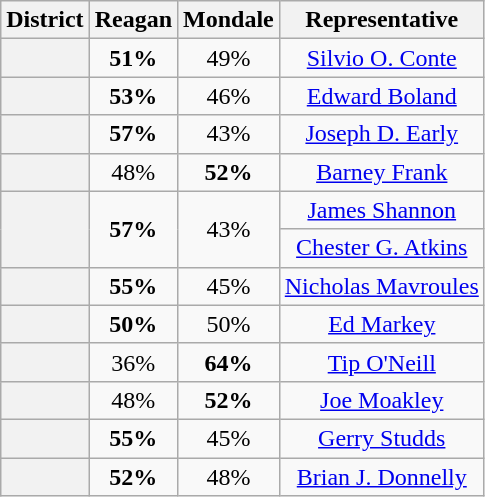<table class=wikitable>
<tr>
<th>District</th>
<th>Reagan</th>
<th>Mondale</th>
<th>Representative</th>
</tr>
<tr align=center>
<th></th>
<td><strong>51%</strong></td>
<td>49%</td>
<td><a href='#'>Silvio O. Conte</a></td>
</tr>
<tr align=center>
<th></th>
<td><strong>53%</strong></td>
<td>46%</td>
<td><a href='#'>Edward Boland</a></td>
</tr>
<tr align=center>
<th></th>
<td><strong>57%</strong></td>
<td>43%</td>
<td><a href='#'>Joseph D. Early</a></td>
</tr>
<tr align=center>
<th></th>
<td>48%</td>
<td><strong>52%</strong></td>
<td><a href='#'>Barney Frank</a></td>
</tr>
<tr align=center>
<th rowspan=2 ></th>
<td rowspan=2><strong>57%</strong></td>
<td rowspan=2>43%</td>
<td><a href='#'>James Shannon</a></td>
</tr>
<tr align=center>
<td><a href='#'>Chester G. Atkins</a></td>
</tr>
<tr align=center>
<th></th>
<td><strong>55%</strong></td>
<td>45%</td>
<td><a href='#'>Nicholas Mavroules</a></td>
</tr>
<tr align=center>
<th></th>
<td><strong>50%</strong></td>
<td>50%</td>
<td><a href='#'>Ed Markey</a></td>
</tr>
<tr align=center>
<th></th>
<td>36%</td>
<td><strong>64%</strong></td>
<td><a href='#'>Tip O'Neill</a></td>
</tr>
<tr align=center>
<th></th>
<td>48%</td>
<td><strong>52%</strong></td>
<td><a href='#'>Joe Moakley</a></td>
</tr>
<tr align=center>
<th></th>
<td><strong>55%</strong></td>
<td>45%</td>
<td><a href='#'>Gerry Studds</a></td>
</tr>
<tr align=center>
<th></th>
<td><strong>52%</strong></td>
<td>48%</td>
<td><a href='#'>Brian J. Donnelly</a></td>
</tr>
</table>
